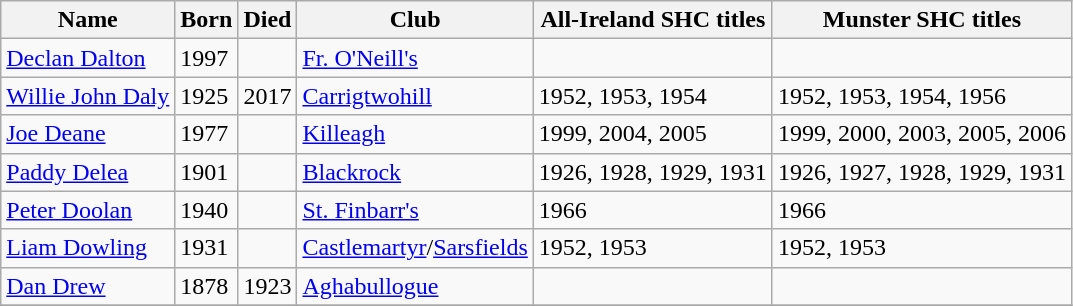<table align=top class="wikitable">
<tr>
<th>Name</th>
<th>Born</th>
<th>Died</th>
<th width=80>Club</th>
<th colspan=1>All-Ireland SHC titles</th>
<th colspan=1>Munster SHC titles</th>
</tr>
<tr>
<td><a href='#'>Declan Dalton</a></td>
<td>1997</td>
<td></td>
<td><a href='#'>Fr. O'Neill's</a></td>
<td></td>
<td></td>
</tr>
<tr>
<td><a href='#'>Willie John Daly</a></td>
<td>1925</td>
<td>2017</td>
<td><a href='#'>Carrigtwohill</a></td>
<td>1952, 1953, 1954</td>
<td>1952, 1953, 1954, 1956</td>
</tr>
<tr>
<td><a href='#'>Joe Deane</a></td>
<td>1977</td>
<td></td>
<td><a href='#'>Killeagh</a></td>
<td>1999, 2004, 2005</td>
<td>1999, 2000, 2003, 2005, 2006</td>
</tr>
<tr>
<td><a href='#'>Paddy Delea</a></td>
<td>1901</td>
<td></td>
<td><a href='#'>Blackrock</a></td>
<td>1926, 1928, 1929, 1931</td>
<td>1926, 1927, 1928, 1929, 1931</td>
</tr>
<tr>
<td><a href='#'>Peter Doolan</a></td>
<td>1940</td>
<td></td>
<td><a href='#'>St. Finbarr's</a></td>
<td>1966</td>
<td>1966</td>
</tr>
<tr>
<td><a href='#'>Liam Dowling</a></td>
<td>1931</td>
<td></td>
<td><a href='#'>Castlemartyr</a>/<a href='#'>Sarsfields</a></td>
<td>1952, 1953</td>
<td>1952, 1953</td>
</tr>
<tr>
<td><a href='#'>Dan Drew</a></td>
<td>1878</td>
<td>1923</td>
<td><a href='#'>Aghabullogue</a></td>
<td></td>
<td></td>
</tr>
<tr>
</tr>
</table>
